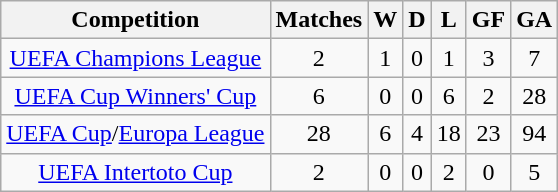<table class="wikitable" style="text-align: center;">
<tr>
<th>Competition</th>
<th>Matches</th>
<th>W</th>
<th>D</th>
<th>L</th>
<th>GF</th>
<th>GA</th>
</tr>
<tr>
<td><a href='#'>UEFA Champions League</a></td>
<td>2</td>
<td>1</td>
<td>0</td>
<td>1</td>
<td>3</td>
<td>7</td>
</tr>
<tr>
<td><a href='#'>UEFA Cup Winners' Cup</a></td>
<td>6</td>
<td>0</td>
<td>0</td>
<td>6</td>
<td>2</td>
<td>28</td>
</tr>
<tr>
<td><a href='#'>UEFA Cup</a>/<a href='#'>Europa League</a></td>
<td>28</td>
<td>6</td>
<td>4</td>
<td>18</td>
<td>23</td>
<td>94</td>
</tr>
<tr>
<td><a href='#'>UEFA Intertoto Cup</a></td>
<td>2</td>
<td>0</td>
<td>0</td>
<td>2</td>
<td>0</td>
<td>5</td>
</tr>
</table>
